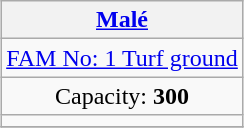<table class="wikitable" style="margin:1em auto; text-align:center">
<tr>
<th><a href='#'>Malé</a></th>
</tr>
<tr>
<td><a href='#'>FAM No: 1 Turf ground</a></td>
</tr>
<tr>
<td>Capacity: <strong>300</strong></td>
</tr>
<tr>
<td></td>
</tr>
<tr>
</tr>
</table>
